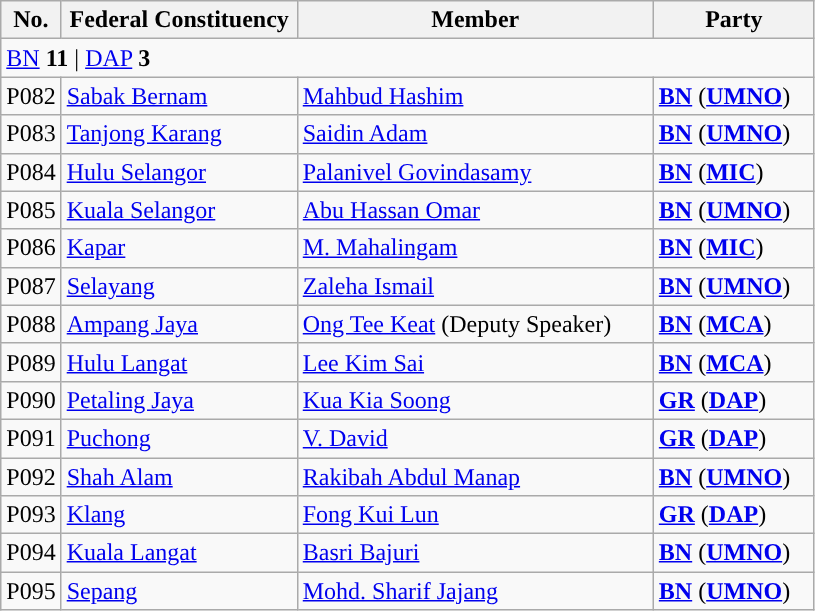<table class="wikitable sortable">
<tr>
<th style="width:30px;">No.</th>
<th style="width:150px;">Federal Constituency</th>
<th style="width:230px;">Member</th>
<th style="width:100px;">Party</th>
</tr>
<tr>
<td colspan="4"><a href='#'>BN</a> <strong>11</strong> | <a href='#'>DAP</a> <strong>3</strong></td>
</tr>
<tr>
<td>P082</td>
<td><a href='#'>Sabak Bernam</a></td>
<td><a href='#'>Mahbud Hashim</a></td>
<td><strong><a href='#'>BN</a></strong> (<strong><a href='#'>UMNO</a></strong>)</td>
</tr>
<tr>
<td>P083</td>
<td><a href='#'>Tanjong Karang</a></td>
<td><a href='#'>Saidin Adam</a></td>
<td><strong><a href='#'>BN</a></strong> (<strong><a href='#'>UMNO</a></strong>)</td>
</tr>
<tr>
<td>P084</td>
<td><a href='#'>Hulu Selangor</a></td>
<td><a href='#'>Palanivel Govindasamy</a></td>
<td><strong><a href='#'>BN</a></strong> (<strong><a href='#'>MIC</a></strong>)</td>
</tr>
<tr>
<td>P085</td>
<td><a href='#'>Kuala Selangor</a></td>
<td><a href='#'>Abu Hassan Omar</a></td>
<td><strong><a href='#'>BN</a></strong> (<strong><a href='#'>UMNO</a></strong>)</td>
</tr>
<tr>
<td>P086</td>
<td><a href='#'>Kapar</a></td>
<td><a href='#'>M. Mahalingam</a></td>
<td><strong><a href='#'>BN</a></strong> (<strong><a href='#'>MIC</a></strong>)</td>
</tr>
<tr>
<td>P087</td>
<td><a href='#'>Selayang</a></td>
<td><a href='#'>Zaleha Ismail</a></td>
<td><strong><a href='#'>BN</a></strong> (<strong><a href='#'>UMNO</a></strong>)</td>
</tr>
<tr>
<td>P088</td>
<td><a href='#'>Ampang Jaya</a></td>
<td><a href='#'>Ong Tee Keat</a> (Deputy Speaker)</td>
<td><strong><a href='#'>BN</a></strong> (<strong><a href='#'>MCA</a></strong>)</td>
</tr>
<tr>
<td>P089</td>
<td><a href='#'>Hulu Langat</a></td>
<td><a href='#'>Lee Kim Sai</a></td>
<td><strong><a href='#'>BN</a></strong> (<strong><a href='#'>MCA</a></strong>)</td>
</tr>
<tr>
<td>P090</td>
<td><a href='#'>Petaling Jaya</a></td>
<td><a href='#'>Kua Kia Soong</a></td>
<td><strong><a href='#'>GR</a></strong> (<strong><a href='#'>DAP</a></strong>)</td>
</tr>
<tr>
<td>P091</td>
<td><a href='#'>Puchong</a></td>
<td><a href='#'>V. David</a></td>
<td><strong><a href='#'>GR</a></strong> (<strong><a href='#'>DAP</a></strong>)</td>
</tr>
<tr>
<td>P092</td>
<td><a href='#'>Shah Alam</a></td>
<td><a href='#'>Rakibah Abdul Manap</a></td>
<td><strong><a href='#'>BN</a></strong> (<strong><a href='#'>UMNO</a></strong>)</td>
</tr>
<tr>
<td>P093</td>
<td><a href='#'>Klang</a></td>
<td><a href='#'>Fong Kui Lun</a></td>
<td><strong><a href='#'>GR</a></strong> (<strong><a href='#'>DAP</a></strong>)</td>
</tr>
<tr>
<td>P094</td>
<td><a href='#'>Kuala Langat</a></td>
<td><a href='#'>Basri Bajuri</a></td>
<td><strong><a href='#'>BN</a></strong> (<strong><a href='#'>UMNO</a></strong>)</td>
</tr>
<tr>
<td>P095</td>
<td><a href='#'>Sepang</a></td>
<td><a href='#'>Mohd. Sharif Jajang</a></td>
<td><strong><a href='#'>BN</a></strong> (<strong><a href='#'>UMNO</a></strong>)</td>
</tr>
</table>
